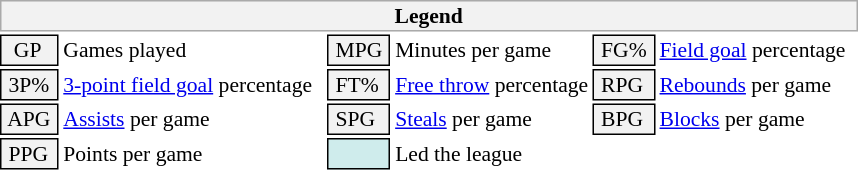<table class="toccolours" style="font-size: 90%; white-space: nowrap;">
<tr>
<th colspan="6" style="background-color: #F2F2F2; border: 1px solid #AAAAAA;">Legend</th>
</tr>
<tr>
<td style="background-color: #F2F2F2; border: 1px solid black;">  GP</td>
<td>Games played</td>
<td style="background-color: #F2F2F2; border: 1px solid black"> MPG </td>
<td>Minutes per game</td>
<td style="background-color: #F2F2F2; border: 1px solid black;"> FG% </td>
<td style="padding-right: 8px"><a href='#'>Field goal</a> percentage</td>
</tr>
<tr>
<td style="background-color: #F2F2F2; border: 1px solid black"> 3P% </td>
<td style="padding-right: 8px"><a href='#'>3-point field goal</a> percentage</td>
<td style="background-color: #F2F2F2; border: 1px solid black"> FT% </td>
<td><a href='#'>Free throw</a> percentage</td>
<td style="background-color: #F2F2F2; border: 1px solid black;"> RPG </td>
<td><a href='#'>Rebounds</a> per game</td>
</tr>
<tr>
<td style="background-color: #F2F2F2; border: 1px solid black"> APG </td>
<td><a href='#'>Assists</a> per game</td>
<td style="background-color: #F2F2F2; border: 1px solid black"> SPG </td>
<td><a href='#'>Steals</a> per game</td>
<td style="background-color: #F2F2F2; border: 1px solid black;"> BPG </td>
<td><a href='#'>Blocks</a> per game</td>
</tr>
<tr>
<td style="background-color: #F2F2F2; border: 1px solid black"> PPG </td>
<td>Points per game</td>
<td style="background-color: #CFECEC; border: 1px solid black"> <strong> </strong> </td>
<td>Led the league</td>
</tr>
</table>
